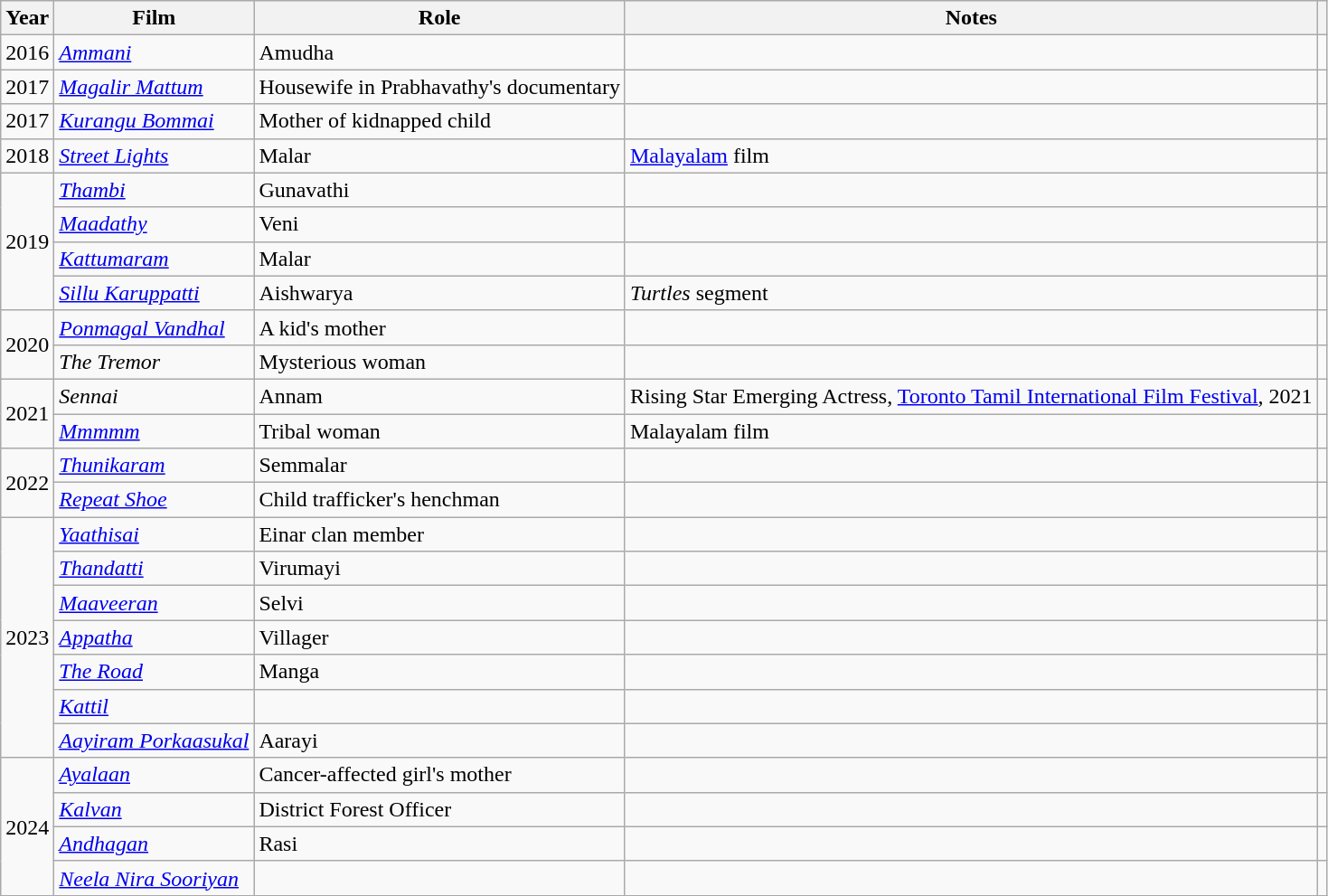<table class="wikitable sortable">
<tr>
<th>Year</th>
<th>Film</th>
<th>Role</th>
<th>Notes</th>
<th scope="col" class="unsortable"></th>
</tr>
<tr>
<td>2016</td>
<td><em><a href='#'>Ammani</a></em></td>
<td>Amudha</td>
<td></td>
<td></td>
</tr>
<tr>
<td>2017</td>
<td><em><a href='#'>Magalir Mattum</a></em></td>
<td>Housewife in Prabhavathy's documentary</td>
<td></td>
<td></td>
</tr>
<tr>
<td>2017</td>
<td><em><a href='#'>Kurangu Bommai</a></em></td>
<td>Mother of kidnapped child</td>
<td></td>
<td></td>
</tr>
<tr>
<td>2018</td>
<td><em><a href='#'>Street Lights</a></em></td>
<td>Malar</td>
<td><a href='#'>Malayalam</a> film</td>
<td></td>
</tr>
<tr>
<td rowspan="4">2019</td>
<td><em><a href='#'>Thambi</a></em></td>
<td>Gunavathi</td>
<td></td>
<td></td>
</tr>
<tr>
<td><em><a href='#'>Maadathy</a></em></td>
<td>Veni</td>
<td></td>
<td></td>
</tr>
<tr>
<td><em><a href='#'>Kattumaram</a></em></td>
<td>Malar</td>
<td></td>
<td></td>
</tr>
<tr>
<td><em><a href='#'>Sillu Karuppatti</a></em></td>
<td>Aishwarya</td>
<td><em>Turtles</em> segment</td>
<td></td>
</tr>
<tr>
<td rowspan="2">2020</td>
<td><em><a href='#'>Ponmagal Vandhal</a></em></td>
<td>A kid's mother</td>
<td></td>
<td></td>
</tr>
<tr>
<td><em>The Tremor</em></td>
<td>Mysterious woman</td>
<td></td>
<td></td>
</tr>
<tr>
<td rowspan="2">2021</td>
<td><em>Sennai</em></td>
<td>Annam</td>
<td>Rising Star Emerging Actress, <a href='#'>Toronto Tamil International Film Festival</a>, 2021</td>
<td></td>
</tr>
<tr>
<td><em><a href='#'>Mmmmm</a></em></td>
<td>Tribal woman</td>
<td>Malayalam film</td>
<td></td>
</tr>
<tr>
<td rowspan="2">2022</td>
<td><em><a href='#'>Thunikaram</a></em></td>
<td>Semmalar</td>
<td></td>
<td></td>
</tr>
<tr>
<td><em><a href='#'>Repeat Shoe</a></em></td>
<td>Child trafficker's henchman</td>
<td></td>
<td></td>
</tr>
<tr>
<td rowspan="7">2023</td>
<td><em><a href='#'>Yaathisai</a></em></td>
<td>Einar clan member</td>
<td></td>
<td></td>
</tr>
<tr>
<td><em><a href='#'>Thandatti</a></em></td>
<td>Virumayi</td>
<td></td>
<td></td>
</tr>
<tr>
<td><em><a href='#'>Maaveeran</a></em></td>
<td>Selvi</td>
<td></td>
<td></td>
</tr>
<tr>
<td><em><a href='#'>Appatha</a></em></td>
<td>Villager</td>
<td></td>
<td></td>
</tr>
<tr>
<td><em><a href='#'>The Road</a></em></td>
<td>Manga</td>
<td></td>
<td></td>
</tr>
<tr>
<td><em><a href='#'>Kattil</a></em></td>
<td></td>
<td></td>
<td></td>
</tr>
<tr>
<td><em><a href='#'>Aayiram Porkaasukal</a></em></td>
<td>Aarayi</td>
<td></td>
<td></td>
</tr>
<tr>
<td rowspan="4">2024</td>
<td><em><a href='#'>Ayalaan</a></em></td>
<td>Cancer-affected girl's mother</td>
<td></td>
<td></td>
</tr>
<tr>
<td><em><a href='#'>Kalvan</a></em></td>
<td>District Forest Officer</td>
<td></td>
<td></td>
</tr>
<tr>
<td><em><a href='#'>Andhagan</a></em></td>
<td>Rasi</td>
<td></td>
<td></td>
</tr>
<tr>
<td><em><a href='#'>Neela Nira Sooriyan</a></em></td>
<td></td>
<td></td>
<td></td>
</tr>
<tr>
</tr>
</table>
